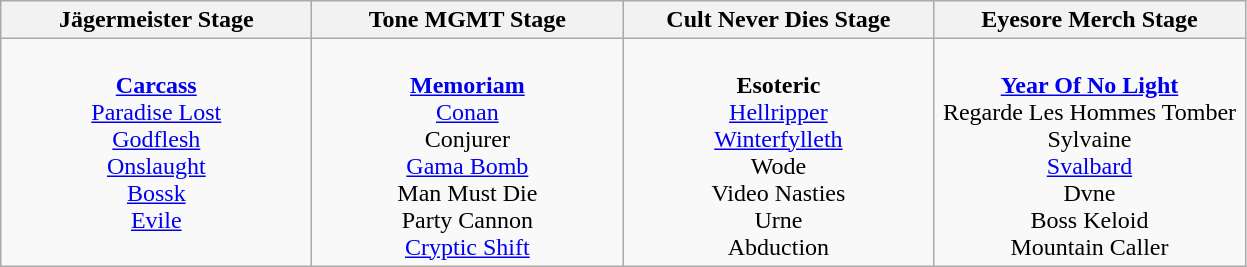<table class="wikitable">
<tr>
<th>Jägermeister Stage</th>
<th>Tone MGMT Stage</th>
<th>Cult Never Dies Stage</th>
<th>Eyesore Merch Stage</th>
</tr>
<tr>
<td valign="top" align="center" width="200"><br><strong><a href='#'>Carcass</a></strong><br><a href='#'>Paradise Lost</a><br><a href='#'>Godflesh</a><br><a href='#'>Onslaught</a><br><a href='#'>Bossk</a><br><a href='#'>Evile</a><br></td>
<td valign="top" align="center" width="200"><br><strong><a href='#'>Memoriam</a></strong><br><a href='#'>Conan</a><br>Conjurer<br><a href='#'>Gama Bomb</a><br>Man Must Die<br>Party Cannon<br><a href='#'>Cryptic Shift</a><br></td>
<td valign="top" align="center" width="200"><br><strong>Esoteric</strong><br><a href='#'>Hellripper</a><br><a href='#'>Winterfylleth</a><br>Wode<br>Video Nasties<br>Urne<br>Abduction<br></td>
<td valign="top" align="center" width="200"><br><strong><a href='#'>Year Of No Light</a></strong><br>Regarde Les Hommes Tomber<br>Sylvaine<br><a href='#'>Svalbard</a><br>Dvne<br>Boss Keloid<br>Mountain Caller</td>
</tr>
</table>
